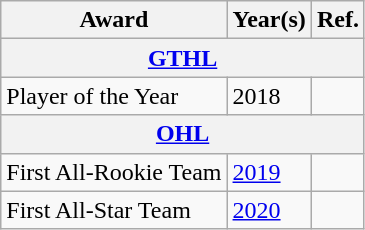<table class="wikitable">
<tr>
<th>Award</th>
<th>Year(s)</th>
<th>Ref.</th>
</tr>
<tr>
<th colspan="3"><a href='#'>GTHL</a></th>
</tr>
<tr>
<td>Player of the Year</td>
<td>2018</td>
<td></td>
</tr>
<tr>
<th colspan="3"><a href='#'>OHL</a></th>
</tr>
<tr>
<td>First All-Rookie Team</td>
<td><a href='#'>2019</a></td>
<td></td>
</tr>
<tr>
<td>First All-Star Team</td>
<td><a href='#'>2020</a></td>
<td></td>
</tr>
</table>
